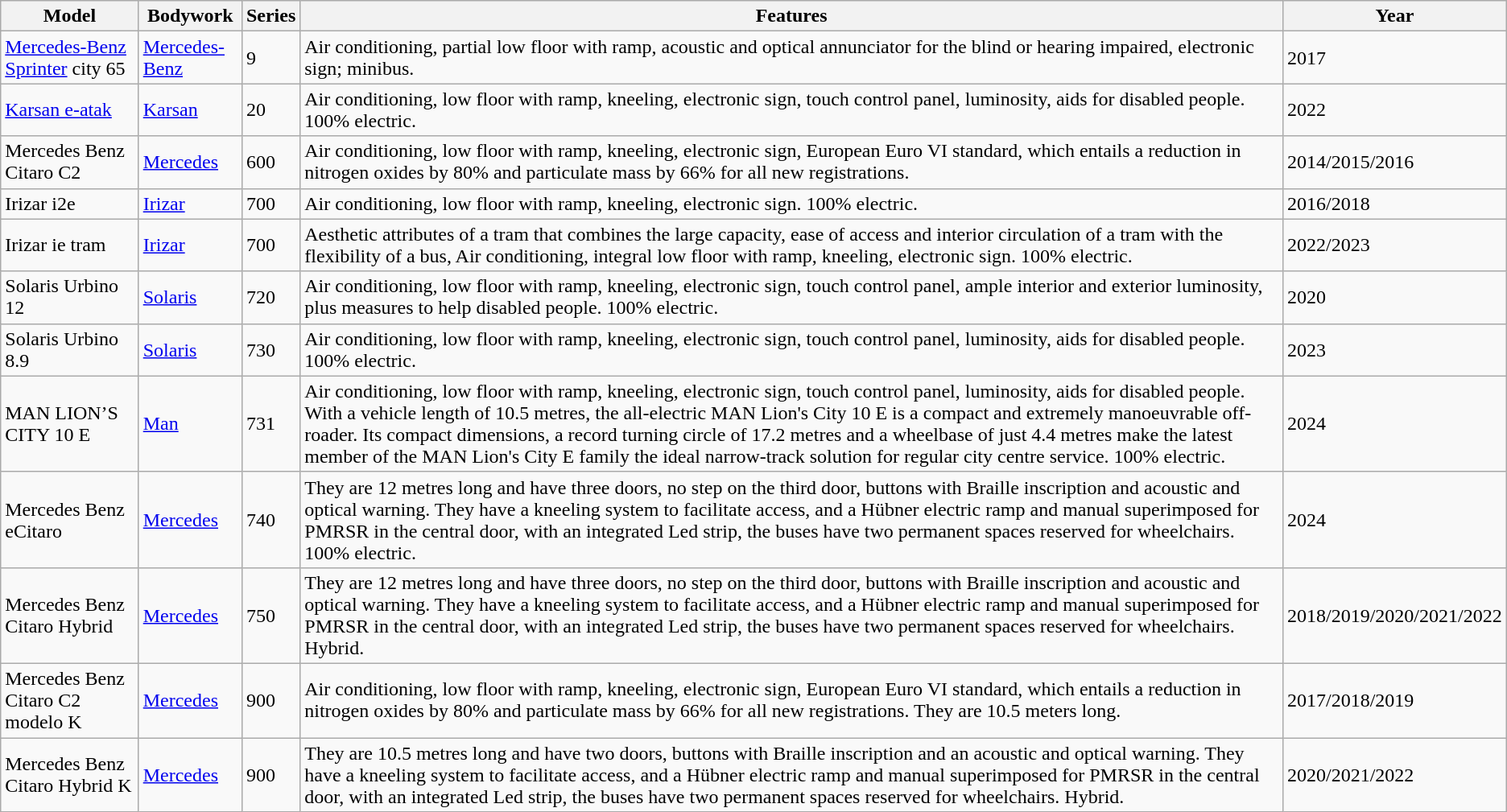<table class="wikitable" align=center>
<tr>
<th>Model</th>
<th>Bodywork</th>
<th>Series</th>
<th>Features</th>
<th>Year</th>
</tr>
<tr>
<td><a href='#'>Mercedes-Benz Sprinter</a> city 65</td>
<td><a href='#'>Mercedes-Benz</a></td>
<td>9</td>
<td>Air conditioning, partial low floor with ramp, acoustic and optical annunciator for the blind or hearing impaired, electronic sign; minibus.</td>
<td>2017</td>
</tr>
<tr>
<td><a href='#'>Karsan e-atak</a></td>
<td><a href='#'>Karsan</a></td>
<td>20</td>
<td>Air conditioning, low floor with ramp, kneeling, electronic sign, touch control panel, luminosity, aids for disabled people. 100% electric.</td>
<td>2022</td>
</tr>
<tr>
<td>Mercedes Benz Citaro C2</td>
<td><a href='#'>Mercedes</a></td>
<td>600</td>
<td>Air conditioning, low floor with ramp, kneeling, electronic sign, European Euro VI standard, which entails a reduction in nitrogen oxides by 80% and particulate mass by 66% for all new registrations.</td>
<td>2014/2015/2016</td>
</tr>
<tr>
<td>Irizar i2e</td>
<td><a href='#'>Irizar</a></td>
<td>700</td>
<td>Air conditioning, low floor with ramp, kneeling, electronic sign. 100% electric.</td>
<td>2016/2018</td>
</tr>
<tr>
<td>Irizar ie tram</td>
<td><a href='#'>Irizar</a></td>
<td>700</td>
<td>Aesthetic attributes of a tram that combines the large capacity, ease of access and interior circulation of a tram with the flexibility of a bus, Air conditioning, integral low floor with ramp, kneeling, electronic sign. 100% electric.</td>
<td>2022/2023</td>
</tr>
<tr>
<td>Solaris Urbino 12</td>
<td><a href='#'>Solaris</a></td>
<td>720</td>
<td>Air conditioning, low floor with ramp, kneeling, electronic sign, touch control panel, ample interior and exterior luminosity, plus measures to help disabled people. 100% electric.</td>
<td>2020</td>
</tr>
<tr>
<td>Solaris Urbino 8.9</td>
<td><a href='#'>Solaris</a></td>
<td>730</td>
<td>Air conditioning, low floor with ramp, kneeling, electronic sign, touch control panel, luminosity, aids for disabled people. 100% electric.</td>
<td>2023</td>
</tr>
<tr>
<td>MAN LION’S CITY 10 E</td>
<td><a href='#'>Man</a></td>
<td>731</td>
<td>Air conditioning, low floor with ramp, kneeling, electronic sign, touch control panel, luminosity, aids for disabled people. With a vehicle length of 10.5 metres, the all-electric MAN Lion's City 10 E is a compact and extremely manoeuvrable off-roader. Its compact dimensions, a record turning circle of 17.2 metres and a wheelbase of just 4.4 metres make the latest member of the MAN Lion's City E family the ideal narrow-track solution for regular city centre service. 100% electric.</td>
<td>2024</td>
</tr>
<tr>
<td>Mercedes Benz eCitaro</td>
<td><a href='#'>Mercedes</a></td>
<td>740</td>
<td>They are 12 metres long and have three doors, no step on the third door, buttons with Braille inscription and acoustic and optical warning. They have a kneeling system to facilitate access, and a Hübner electric ramp and manual superimposed for PMRSR in the central door, with an integrated Led strip, the buses have two permanent spaces reserved for wheelchairs. 100% electric.</td>
<td>2024</td>
</tr>
<tr>
<td>Mercedes Benz Citaro Hybrid</td>
<td><a href='#'>Mercedes</a></td>
<td>750</td>
<td>They are 12 metres long and have three doors, no step on the third door, buttons with Braille inscription and acoustic and optical warning. They have a kneeling system to facilitate access, and a Hübner electric ramp and manual superimposed for PMRSR in the central door, with an integrated Led strip, the buses have two permanent spaces reserved for wheelchairs. Hybrid.</td>
<td>2018/2019/2020/2021/2022</td>
</tr>
<tr>
<td>Mercedes Benz Citaro C2 modelo K</td>
<td><a href='#'>Mercedes</a></td>
<td>900</td>
<td>Air conditioning, low floor with ramp, kneeling, electronic sign, European Euro VI standard, which entails a reduction in nitrogen oxides by 80% and particulate mass by 66% for all new registrations. They are 10.5 meters long.</td>
<td>2017/2018/2019</td>
</tr>
<tr>
<td>Mercedes Benz Citaro Hybrid K</td>
<td><a href='#'>Mercedes</a></td>
<td>900</td>
<td>They are 10.5 metres long and have two doors, buttons with Braille inscription and an acoustic and optical warning. They have a kneeling system to facilitate access, and a Hübner electric ramp and manual superimposed for PMRSR in the central door, with an integrated Led strip, the buses have two permanent spaces reserved for wheelchairs. Hybrid.</td>
<td>2020/2021/2022</td>
</tr>
</table>
